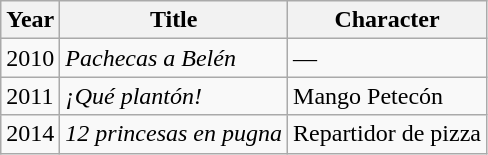<table class="wikitable">
<tr>
<th>Year</th>
<th>Title</th>
<th>Character</th>
</tr>
<tr>
<td>2010</td>
<td><em>Pachecas a Belén</em></td>
<td>—</td>
</tr>
<tr>
<td>2011</td>
<td><em>¡Qué plantón!</em></td>
<td>Mango Petecón</td>
</tr>
<tr>
<td>2014</td>
<td><em>12 princesas en pugna</em></td>
<td>Repartidor de pizza</td>
</tr>
</table>
